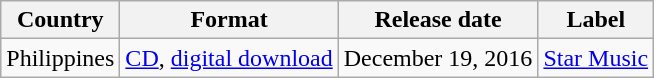<table class="wikitable">
<tr>
<th>Country</th>
<th>Format</th>
<th>Release date</th>
<th>Label</th>
</tr>
<tr>
<td>Philippines</td>
<td><a href='#'>CD</a>, <a href='#'>digital download</a></td>
<td>December 19, 2016</td>
<td><a href='#'>Star Music</a></td>
</tr>
</table>
